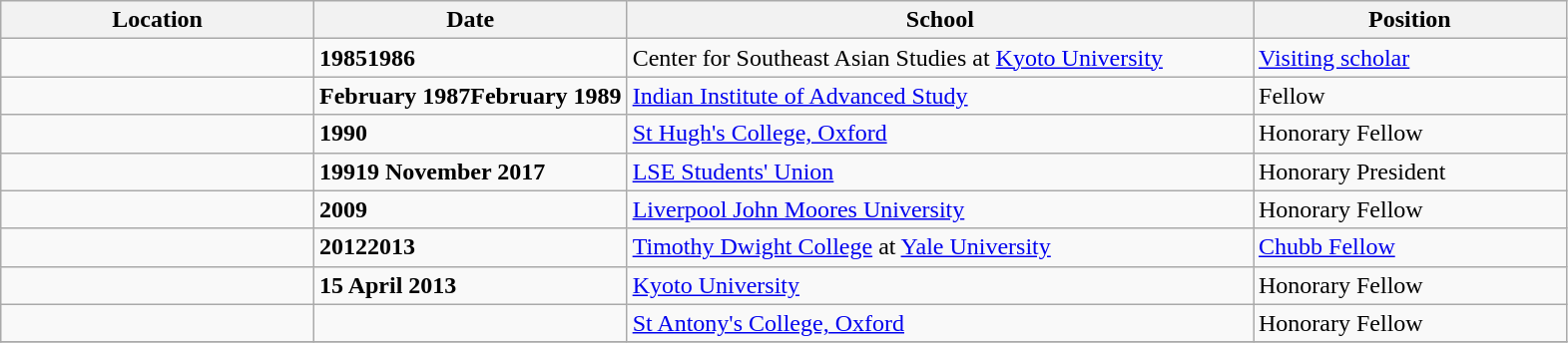<table class="wikitable">
<tr>
<th style="width:20%;">Location</th>
<th style="width:20%;">Date</th>
<th style="width:40%;">School</th>
<th style="width:20%;">Position</th>
</tr>
<tr>
<td></td>
<td><strong>19851986</strong></td>
<td>Center for Southeast Asian Studies at <a href='#'>Kyoto University</a></td>
<td><a href='#'>Visiting scholar</a>  </td>
</tr>
<tr>
<td></td>
<td><strong>February 1987February 1989</strong></td>
<td><a href='#'>Indian Institute of Advanced Study</a></td>
<td>Fellow  </td>
</tr>
<tr>
<td></td>
<td><strong>1990</strong></td>
<td><a href='#'>St Hugh's College, Oxford</a></td>
<td>Honorary Fellow  </td>
</tr>
<tr>
<td></td>
<td><strong>19919 November 2017</strong></td>
<td><a href='#'>LSE Students' Union</a></td>
<td>Honorary President  </td>
</tr>
<tr>
<td></td>
<td><strong>2009</strong></td>
<td><a href='#'>Liverpool John Moores University</a></td>
<td>Honorary Fellow  </td>
</tr>
<tr>
<td></td>
<td><strong>20122013</strong></td>
<td><a href='#'>Timothy Dwight College</a> at <a href='#'>Yale University</a></td>
<td><a href='#'>Chubb Fellow</a></td>
</tr>
<tr>
<td></td>
<td><strong>15 April 2013</strong></td>
<td><a href='#'>Kyoto University</a></td>
<td>Honorary Fellow  </td>
</tr>
<tr>
<td></td>
<td><strong></strong></td>
<td><a href='#'>St Antony's College, Oxford</a></td>
<td>Honorary Fellow  </td>
</tr>
<tr>
</tr>
</table>
